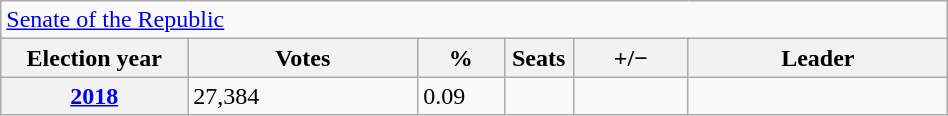<table class="wikitable" style="width:50%; border:1px #aaf solid;">
<tr>
<td colspan=7><a href='#'>Senate of the Republic</a></td>
</tr>
<tr>
<th style="width:13%;">Election year</th>
<th style="width:16%;">Votes</th>
<th width=6%>%</th>
<th width=1%>Seats</th>
<th width=8%>+/−</th>
<th style="width:18%;">Leader</th>
</tr>
<tr>
<th><a href='#'>2018</a></th>
<td>27,384</td>
<td>0.09</td>
<td></td>
<td></td>
<td></td>
</tr>
</table>
